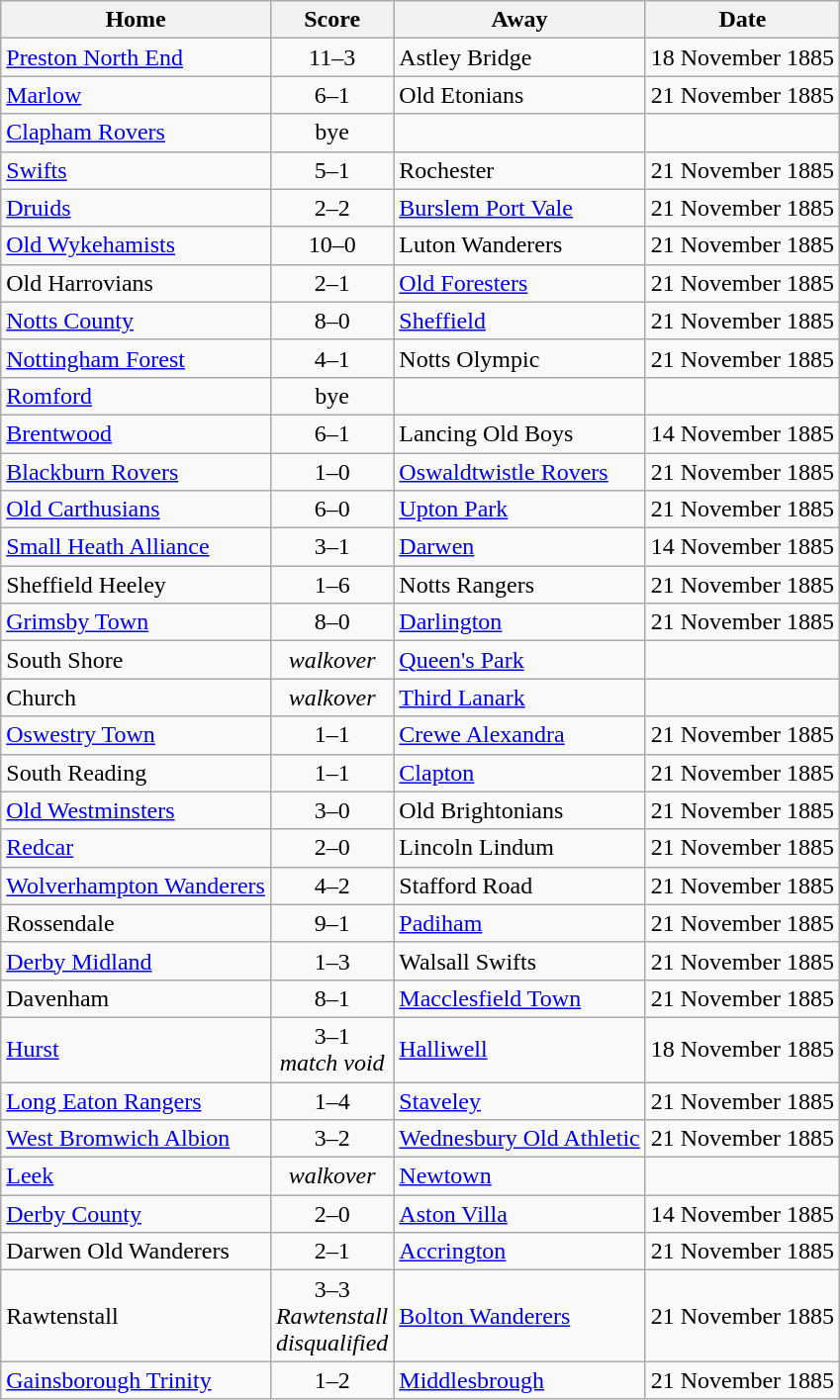<table class="wikitable">
<tr>
<th>Home</th>
<th>Score</th>
<th>Away</th>
<th>Date</th>
</tr>
<tr>
<td><a href='#'>Preston North End</a></td>
<td align=center>11–3</td>
<td>Astley Bridge</td>
<td>18 November 1885</td>
</tr>
<tr>
<td><a href='#'>Marlow</a></td>
<td align=center>6–1</td>
<td>Old Etonians</td>
<td>21 November 1885</td>
</tr>
<tr>
<td><a href='#'>Clapham Rovers</a></td>
<td align=center>bye</td>
<td></td>
<td></td>
</tr>
<tr>
<td><a href='#'>Swifts</a></td>
<td align=center>5–1</td>
<td>Rochester</td>
<td>21 November 1885</td>
</tr>
<tr>
<td><a href='#'>Druids</a> </td>
<td align=center>2–2</td>
<td><a href='#'>Burslem Port Vale</a></td>
<td>21 November 1885</td>
</tr>
<tr>
<td><a href='#'>Old Wykehamists</a></td>
<td align=center>10–0</td>
<td>Luton Wanderers</td>
<td>21 November 1885</td>
</tr>
<tr>
<td>Old Harrovians</td>
<td align=center>2–1</td>
<td><a href='#'>Old Foresters</a></td>
<td>21 November 1885</td>
</tr>
<tr>
<td><a href='#'>Notts County</a></td>
<td align=center>8–0</td>
<td><a href='#'>Sheffield</a></td>
<td>21 November 1885</td>
</tr>
<tr>
<td><a href='#'>Nottingham Forest</a></td>
<td align=center>4–1</td>
<td>Notts Olympic</td>
<td>21 November 1885</td>
</tr>
<tr>
<td><a href='#'>Romford</a></td>
<td align=center>bye</td>
<td></td>
<td></td>
</tr>
<tr>
<td><a href='#'>Brentwood</a></td>
<td align=center>6–1</td>
<td>Lancing Old Boys</td>
<td>14 November 1885</td>
</tr>
<tr>
<td><a href='#'>Blackburn Rovers</a></td>
<td align=center>1–0</td>
<td><a href='#'>Oswaldtwistle Rovers</a></td>
<td>21 November 1885</td>
</tr>
<tr>
<td><a href='#'>Old Carthusians</a></td>
<td align=center>6–0</td>
<td><a href='#'>Upton Park</a></td>
<td>21 November 1885</td>
</tr>
<tr>
<td><a href='#'>Small Heath Alliance</a></td>
<td align=center>3–1</td>
<td><a href='#'>Darwen</a></td>
<td>14 November 1885</td>
</tr>
<tr>
<td>Sheffield Heeley</td>
<td align=center>1–6</td>
<td>Notts Rangers</td>
<td>21 November 1885</td>
</tr>
<tr>
<td><a href='#'>Grimsby Town</a></td>
<td align=center>8–0</td>
<td><a href='#'>Darlington</a></td>
<td>21 November 1885</td>
</tr>
<tr>
<td>South Shore</td>
<td align=center><em>walkover</em></td>
<td><a href='#'>Queen's Park</a> </td>
<td></td>
</tr>
<tr>
<td>Church</td>
<td align=center><em>walkover</em></td>
<td><a href='#'>Third Lanark</a> </td>
<td></td>
</tr>
<tr>
<td><a href='#'>Oswestry Town</a></td>
<td align=center>1–1</td>
<td><a href='#'>Crewe Alexandra</a></td>
<td>21 November 1885</td>
</tr>
<tr>
<td>South Reading</td>
<td align=center>1–1</td>
<td><a href='#'>Clapton</a></td>
<td>21 November 1885</td>
</tr>
<tr>
<td><a href='#'>Old Westminsters</a></td>
<td align=center>3–0</td>
<td>Old Brightonians</td>
<td>21 November 1885</td>
</tr>
<tr>
<td><a href='#'>Redcar</a></td>
<td align=center>2–0</td>
<td>Lincoln Lindum</td>
<td>21 November 1885</td>
</tr>
<tr>
<td><a href='#'>Wolverhampton Wanderers</a></td>
<td align=center>4–2</td>
<td>Stafford Road</td>
<td>21 November 1885</td>
</tr>
<tr>
<td>Rossendale</td>
<td align=center>9–1</td>
<td><a href='#'>Padiham</a></td>
<td>21 November 1885</td>
</tr>
<tr>
<td><a href='#'>Derby Midland</a></td>
<td align=center>1–3</td>
<td>Walsall Swifts</td>
<td>21 November 1885</td>
</tr>
<tr>
<td>Davenham</td>
<td align=center>8–1</td>
<td><a href='#'>Macclesfield Town</a></td>
<td>21 November 1885</td>
</tr>
<tr>
<td><a href='#'>Hurst</a></td>
<td align=center>3–1<br><em>match void</em></td>
<td><a href='#'>Halliwell</a></td>
<td>18 November 1885</td>
</tr>
<tr>
<td><a href='#'>Long Eaton Rangers</a></td>
<td align=center>1–4</td>
<td><a href='#'>Staveley</a></td>
<td>21 November 1885</td>
</tr>
<tr>
<td><a href='#'>West Bromwich Albion</a></td>
<td align=center>3–2</td>
<td><a href='#'>Wednesbury Old Athletic</a></td>
<td>21 November 1885</td>
</tr>
<tr>
<td><a href='#'>Leek</a></td>
<td align=center><em>walkover</em></td>
<td><a href='#'>Newtown</a> </td>
<td></td>
</tr>
<tr>
<td><a href='#'>Derby County</a></td>
<td align=center>2–0</td>
<td><a href='#'>Aston Villa</a></td>
<td>14 November 1885</td>
</tr>
<tr>
<td>Darwen Old Wanderers</td>
<td align=center>2–1</td>
<td><a href='#'>Accrington</a></td>
<td>21 November 1885</td>
</tr>
<tr>
<td>Rawtenstall</td>
<td align=center>3–3<br><em>Rawtenstall<br>disqualified</em></td>
<td><a href='#'>Bolton Wanderers</a></td>
<td>21 November 1885</td>
</tr>
<tr>
<td><a href='#'>Gainsborough Trinity</a></td>
<td align=center>1–2</td>
<td><a href='#'>Middlesbrough</a></td>
<td>21 November 1885</td>
</tr>
</table>
